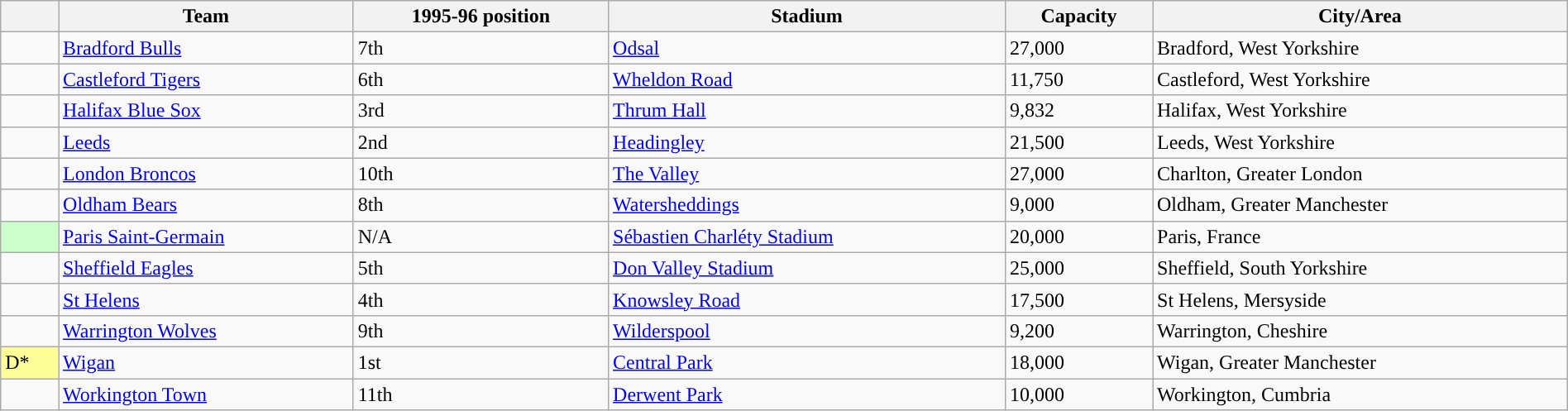<table style="width:100%;" class="wikitable sortable">
<tr>
<th></th>
<th>Team</th>
<th>1995-96 position</th>
<th>Stadium</th>
<th>Capacity</th>
<th>City/Area</th>
</tr>
<tr>
<td></td>
<td> <a href='#'>Bradford Bulls</a></td>
<td>7th</td>
<td><a href='#'>Odsal</a></td>
<td>27,000</td>
<td>Bradford, West Yorkshire</td>
</tr>
<tr>
<td></td>
<td> <a href='#'>Castleford Tigers</a></td>
<td>6th</td>
<td><a href='#'>Wheldon Road</a></td>
<td>11,750</td>
<td>Castleford, West Yorkshire</td>
</tr>
<tr>
<td></td>
<td> <a href='#'>Halifax Blue Sox</a></td>
<td>3rd</td>
<td><a href='#'>Thrum Hall</a></td>
<td>9,832</td>
<td>Halifax, West Yorkshire</td>
</tr>
<tr>
<td></td>
<td> <a href='#'>Leeds</a></td>
<td>2nd</td>
<td><a href='#'>Headingley</a></td>
<td>21,500</td>
<td>Leeds, West Yorkshire</td>
</tr>
<tr>
<td></td>
<td> <a href='#'>London Broncos</a></td>
<td>10th</td>
<td><a href='#'>The Valley</a></td>
<td>27,000</td>
<td>Charlton, Greater London</td>
</tr>
<tr>
<td></td>
<td> <a href='#'>Oldham Bears</a></td>
<td>8th</td>
<td><a href='#'>Watersheddings</a></td>
<td>9,000</td>
<td>Oldham, Greater Manchester</td>
</tr>
<tr>
<td style="background:#CCFFCC;"></td>
<td> <a href='#'>Paris Saint-Germain</a></td>
<td>N/A</td>
<td><a href='#'>Sébastien Charléty Stadium</a></td>
<td>20,000</td>
<td>Paris, France</td>
</tr>
<tr>
<td></td>
<td> <a href='#'>Sheffield Eagles</a></td>
<td>5th</td>
<td><a href='#'>Don Valley Stadium</a></td>
<td>25,000</td>
<td>Sheffield, South Yorkshire</td>
</tr>
<tr>
<td></td>
<td> <a href='#'>St Helens</a></td>
<td>4th</td>
<td><a href='#'>Knowsley Road</a></td>
<td>17,500</td>
<td>St Helens, Mersyside</td>
</tr>
<tr>
<td></td>
<td> <a href='#'>Warrington Wolves</a></td>
<td>9th</td>
<td><a href='#'>Wilderspool</a></td>
<td>9,200</td>
<td>Warrington, Cheshire</td>
</tr>
<tr>
<td style="background:#ff9;">D*</td>
<td> <a href='#'>Wigan</a></td>
<td>1st</td>
<td><a href='#'>Central Park</a></td>
<td>18,000</td>
<td>Wigan, Greater Manchester</td>
</tr>
<tr>
<td></td>
<td> <a href='#'>Workington Town</a></td>
<td>11th</td>
<td><a href='#'>Derwent Park</a></td>
<td>10,000</td>
<td>Workington, Cumbria</td>
</tr>
</table>
